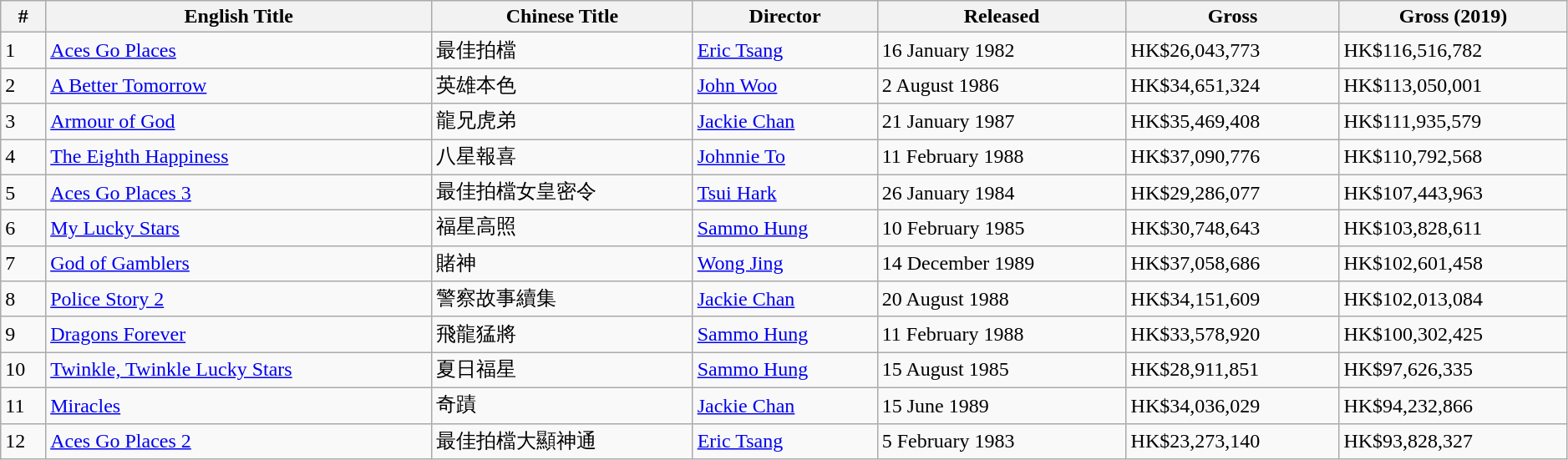<table class="wikitable sortable" width=99%>
<tr>
<th>#</th>
<th>English Title</th>
<th>Chinese Title</th>
<th>Director</th>
<th>Released</th>
<th>Gross</th>
<th>Gross (2019)</th>
</tr>
<tr>
<td>1</td>
<td><a href='#'>Aces Go Places</a></td>
<td>最佳拍檔</td>
<td><a href='#'>Eric Tsang</a></td>
<td>16 January 1982</td>
<td>HK$26,043,773</td>
<td>HK$116,516,782</td>
</tr>
<tr>
<td>2</td>
<td><a href='#'>A Better Tomorrow</a></td>
<td>英雄本色</td>
<td><a href='#'>John Woo</a></td>
<td>2 August 1986</td>
<td>HK$34,651,324</td>
<td>HK$113,050,001</td>
</tr>
<tr>
<td>3</td>
<td><a href='#'>Armour of God</a></td>
<td>龍兄虎弟</td>
<td><a href='#'>Jackie Chan</a></td>
<td>21 January 1987</td>
<td>HK$35,469,408</td>
<td>HK$111,935,579</td>
</tr>
<tr>
<td>4</td>
<td><a href='#'>The Eighth Happiness</a></td>
<td>八星報喜</td>
<td><a href='#'>Johnnie To</a></td>
<td>11 February 1988</td>
<td>HK$37,090,776</td>
<td>HK$110,792,568</td>
</tr>
<tr>
<td>5</td>
<td><a href='#'>Aces Go Places 3</a></td>
<td>最佳拍檔女皇密令</td>
<td><a href='#'>Tsui Hark</a></td>
<td>26 January 1984</td>
<td>HK$29,286,077</td>
<td>HK$107,443,963</td>
</tr>
<tr>
<td>6</td>
<td><a href='#'>My Lucky Stars</a></td>
<td>福星高照</td>
<td><a href='#'>Sammo Hung</a></td>
<td>10 February 1985</td>
<td>HK$30,748,643</td>
<td>HK$103,828,611</td>
</tr>
<tr>
<td>7</td>
<td><a href='#'>God of Gamblers</a></td>
<td>賭神</td>
<td><a href='#'>Wong Jing</a></td>
<td>14 December 1989</td>
<td>HK$37,058,686</td>
<td>HK$102,601,458</td>
</tr>
<tr>
<td>8</td>
<td><a href='#'>Police Story 2</a></td>
<td>警察故事續集</td>
<td><a href='#'>Jackie Chan</a></td>
<td>20 August 1988</td>
<td>HK$34,151,609</td>
<td>HK$102,013,084</td>
</tr>
<tr>
<td>9</td>
<td><a href='#'>Dragons Forever</a></td>
<td>飛龍猛將</td>
<td><a href='#'>Sammo Hung</a></td>
<td>11 February 1988</td>
<td>HK$33,578,920</td>
<td>HK$100,302,425</td>
</tr>
<tr>
<td>10</td>
<td><a href='#'>Twinkle, Twinkle Lucky Stars</a></td>
<td>夏日福星</td>
<td><a href='#'>Sammo Hung</a></td>
<td>15 August 1985</td>
<td>HK$28,911,851</td>
<td>HK$97,626,335</td>
</tr>
<tr>
<td>11</td>
<td><a href='#'>Miracles</a></td>
<td>奇蹟</td>
<td><a href='#'>Jackie Chan</a></td>
<td>15 June 1989</td>
<td>HK$34,036,029</td>
<td>HK$94,232,866</td>
</tr>
<tr>
<td>12</td>
<td><a href='#'>Aces Go Places 2</a></td>
<td>最佳拍檔大顯神通</td>
<td><a href='#'>Eric Tsang</a></td>
<td>5 February 1983</td>
<td>HK$23,273,140</td>
<td>HK$93,828,327</td>
</tr>
</table>
